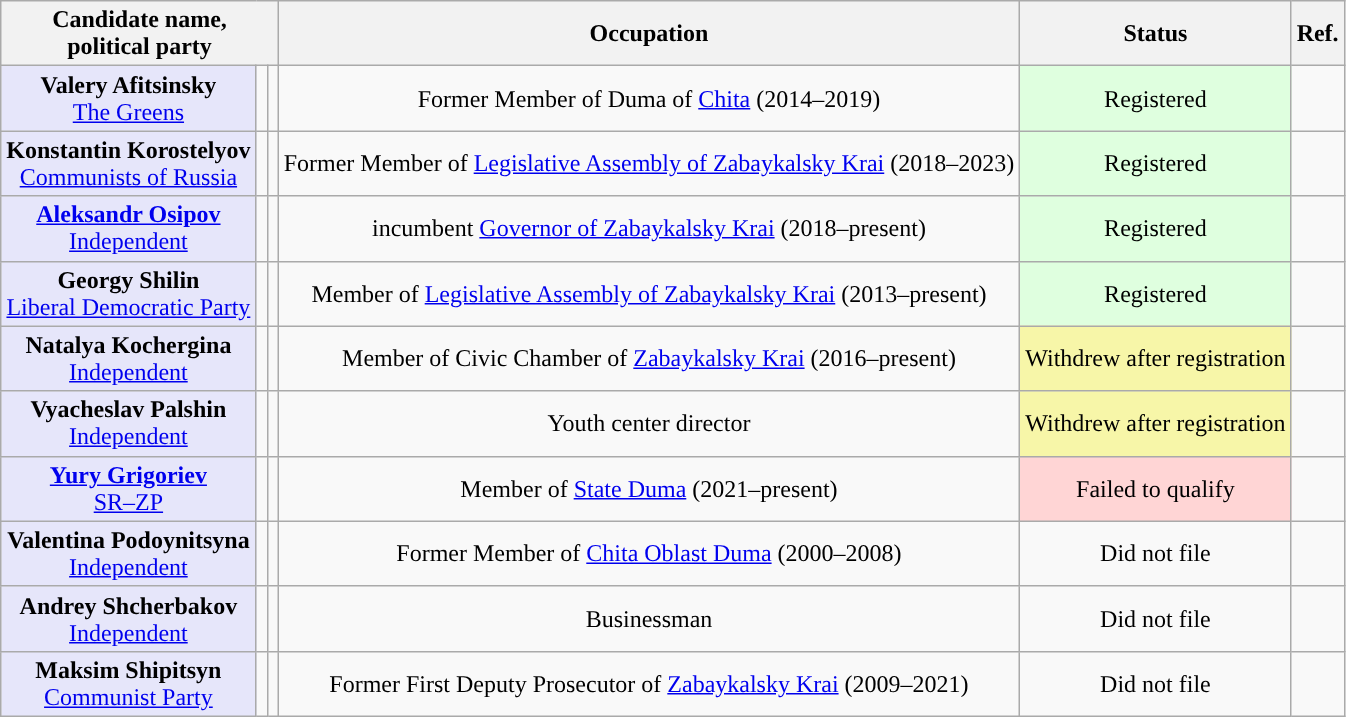<table class="wikitable" style="text-align:center;">
<tr>
<th colspan="3">Candidate name,<br>political party</th>
<th>Occupation</th>
<th>Status</th>
<th>Ref.</th>
</tr>
<tr>
<td style="background:lavender;"><strong>Valery Afitsinsky</strong><br><a href='#'>The Greens</a></td>
<td style="background-color:"></td>
<td></td>
<td>Former Member of Duma of <a href='#'>Chita</a> (2014–2019)</td>
<td bgcolor="#DFFFDF">Registered</td>
<td></td>
</tr>
<tr>
<td style="background:lavender;"><strong>Konstantin Korostelyov</strong><br><a href='#'>Communists of Russia</a></td>
<td style="background-color:"></td>
<td></td>
<td>Former Member of <a href='#'>Legislative Assembly of Zabaykalsky Krai</a> (2018–2023)</td>
<td bgcolor="#DFFFDF">Registered</td>
<td></td>
</tr>
<tr>
<td style="background:lavender;"><strong><a href='#'>Aleksandr Osipov</a></strong><br><a href='#'>Independent</a></td>
<td style="background-color:"></td>
<td></td>
<td>incumbent <a href='#'>Governor of Zabaykalsky Krai</a> (2018–present)</td>
<td bgcolor="#DFFFDF">Registered</td>
<td></td>
</tr>
<tr>
<td style="background:lavender;"><strong>Georgy Shilin</strong><br><a href='#'>Liberal Democratic Party</a></td>
<td style="background-color:"></td>
<td></td>
<td>Member of <a href='#'>Legislative Assembly of Zabaykalsky Krai</a> (2013–present)</td>
<td bgcolor="#DFFFDF">Registered</td>
<td></td>
</tr>
<tr>
<td style="background:lavender;"><strong>Natalya Kochergina</strong><br><a href='#'>Independent</a></td>
<td style="background-color:"></td>
<td></td>
<td>Member of Civic Chamber of <a href='#'>Zabaykalsky Krai</a> (2016–present)</td>
<td bgcolor="#F7F6A8">Withdrew after registration</td>
<td></td>
</tr>
<tr>
<td style="background:lavender;"><strong>Vyacheslav Palshin</strong><br><a href='#'>Independent</a></td>
<td style="background-color:"></td>
<td></td>
<td>Youth center director</td>
<td bgcolor="#F7F6A8">Withdrew after registration</td>
<td></td>
</tr>
<tr>
<td style="background:lavender;"><strong><a href='#'>Yury Grigoriev</a></strong><br><a href='#'>SR–ZP</a></td>
<td style="background-color:"></td>
<td></td>
<td>Member of <a href='#'>State Duma</a> (2021–present)</td>
<td bgcolor="#FFD5D5">Failed to qualify</td>
<td></td>
</tr>
<tr>
<td style="background:lavender;"><strong>Valentina Podoynitsyna</strong><br><a href='#'>Independent</a></td>
<td style="background-color:"></td>
<td></td>
<td>Former Member of <a href='#'>Chita Oblast Duma</a> (2000–2008)</td>
<td>Did not file</td>
<td></td>
</tr>
<tr>
<td style="background:lavender;"><strong>Andrey Shcherbakov</strong><br><a href='#'>Independent</a></td>
<td style="background-color:"></td>
<td></td>
<td>Businessman</td>
<td>Did not file</td>
<td></td>
</tr>
<tr>
<td style="background:lavender;"><strong>Maksim Shipitsyn</strong><br><a href='#'>Communist Party</a></td>
<td style="background-color:"></td>
<td></td>
<td>Former First Deputy Prosecutor of <a href='#'>Zabaykalsky Krai</a> (2009–2021)</td>
<td>Did not file</td>
<td></td>
</tr>
</table>
